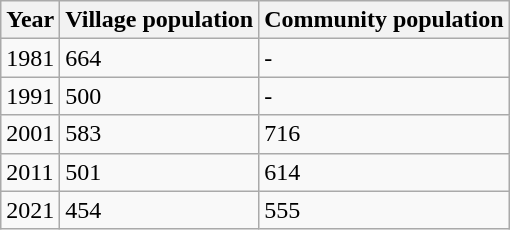<table class="wikitable">
<tr>
<th>Year</th>
<th>Village population</th>
<th>Community population</th>
</tr>
<tr>
<td>1981</td>
<td>664</td>
<td>-</td>
</tr>
<tr>
<td>1991</td>
<td>500</td>
<td>-</td>
</tr>
<tr>
<td>2001</td>
<td>583</td>
<td>716</td>
</tr>
<tr>
<td>2011</td>
<td>501</td>
<td>614</td>
</tr>
<tr>
<td>2021</td>
<td>454</td>
<td>555</td>
</tr>
</table>
